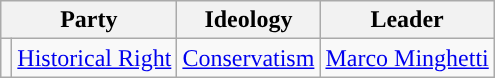<table class=wikitable style="font-size:100%">
<tr>
<th colspan=2>Party</th>
<th>Ideology</th>
<th>Leader</th>
</tr>
<tr>
<td style="color:inherit;background:"></td>
<td><a href='#'>Historical Right</a></td>
<td><a href='#'>Conservatism</a></td>
<td><a href='#'>Marco Minghetti</a></td>
</tr>
</table>
